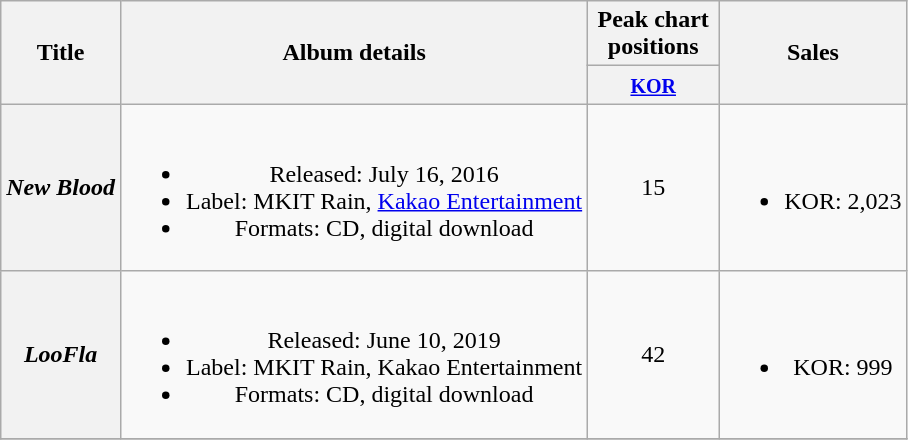<table class="wikitable plainrowheaders" style="text-align:center;">
<tr>
<th scope="col" rowspan="2">Title</th>
<th scope="col" rowspan="2">Album details</th>
<th scope="col" colspan="1" style="width:5em;">Peak chart positions</th>
<th scope="col" rowspan="2">Sales</th>
</tr>
<tr>
<th><small><a href='#'>KOR</a></small><br></th>
</tr>
<tr>
<th scope="row"><em>New Blood</em></th>
<td><br><ul><li>Released: July 16, 2016</li><li>Label: MKIT Rain, <a href='#'>Kakao Entertainment</a></li><li>Formats: CD, digital download</li></ul></td>
<td>15</td>
<td><br><ul><li>KOR: 2,023</li></ul></td>
</tr>
<tr>
<th scope="row"><em>LooFla</em><br></th>
<td><br><ul><li>Released:  June 10, 2019</li><li>Label: MKIT Rain, Kakao Entertainment</li><li>Formats: CD, digital download</li></ul></td>
<td>42</td>
<td><br><ul><li>KOR: 999</li></ul></td>
</tr>
<tr>
</tr>
</table>
